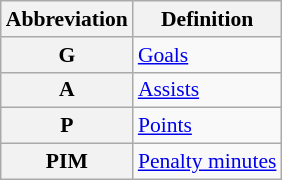<table class="wikitable" style="font-size:90%;">
<tr>
<th scope="col">Abbreviation</th>
<th scope="col">Definition</th>
</tr>
<tr>
<th scope="row">G</th>
<td><a href='#'>Goals</a></td>
</tr>
<tr>
<th scope="row">A</th>
<td><a href='#'>Assists</a></td>
</tr>
<tr>
<th scope="row">P</th>
<td><a href='#'>Points</a></td>
</tr>
<tr>
<th scope="row">PIM</th>
<td><a href='#'>Penalty minutes</a></td>
</tr>
</table>
